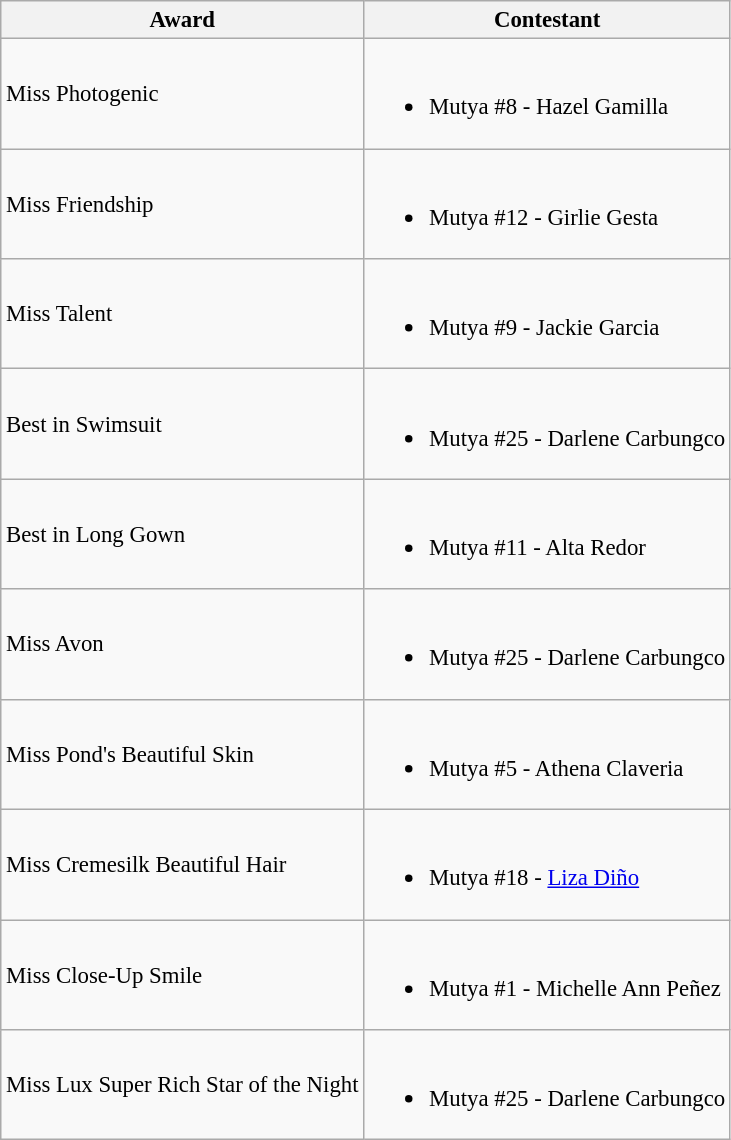<table class="wikitable sortable" style="font-size: 95%;">
<tr>
<th>Award</th>
<th>Contestant</th>
</tr>
<tr>
<td>Miss Photogenic</td>
<td><br><ul><li>Mutya #8 - Hazel Gamilla</li></ul></td>
</tr>
<tr>
<td>Miss Friendship</td>
<td><br><ul><li>Mutya #12 - Girlie Gesta</li></ul></td>
</tr>
<tr>
<td>Miss Talent</td>
<td><br><ul><li>Mutya #9 - Jackie Garcia</li></ul></td>
</tr>
<tr>
<td>Best in Swimsuit</td>
<td><br><ul><li>Mutya #25 - Darlene Carbungco</li></ul></td>
</tr>
<tr>
<td>Best in Long Gown</td>
<td><br><ul><li>Mutya #11 - Alta Redor</li></ul></td>
</tr>
<tr>
<td>Miss Avon</td>
<td><br><ul><li>Mutya #25 - Darlene Carbungco</li></ul></td>
</tr>
<tr>
<td>Miss Pond's Beautiful Skin</td>
<td><br><ul><li>Mutya #5 - Athena Claveria</li></ul></td>
</tr>
<tr>
<td>Miss Cremesilk Beautiful Hair</td>
<td><br><ul><li>Mutya #18 - <a href='#'>Liza Diño</a></li></ul></td>
</tr>
<tr>
<td>Miss Close-Up Smile</td>
<td><br><ul><li>Mutya #1 - Michelle Ann Peñez</li></ul></td>
</tr>
<tr>
<td>Miss Lux Super Rich Star of the Night</td>
<td><br><ul><li>Mutya #25 - Darlene Carbungco</li></ul></td>
</tr>
</table>
